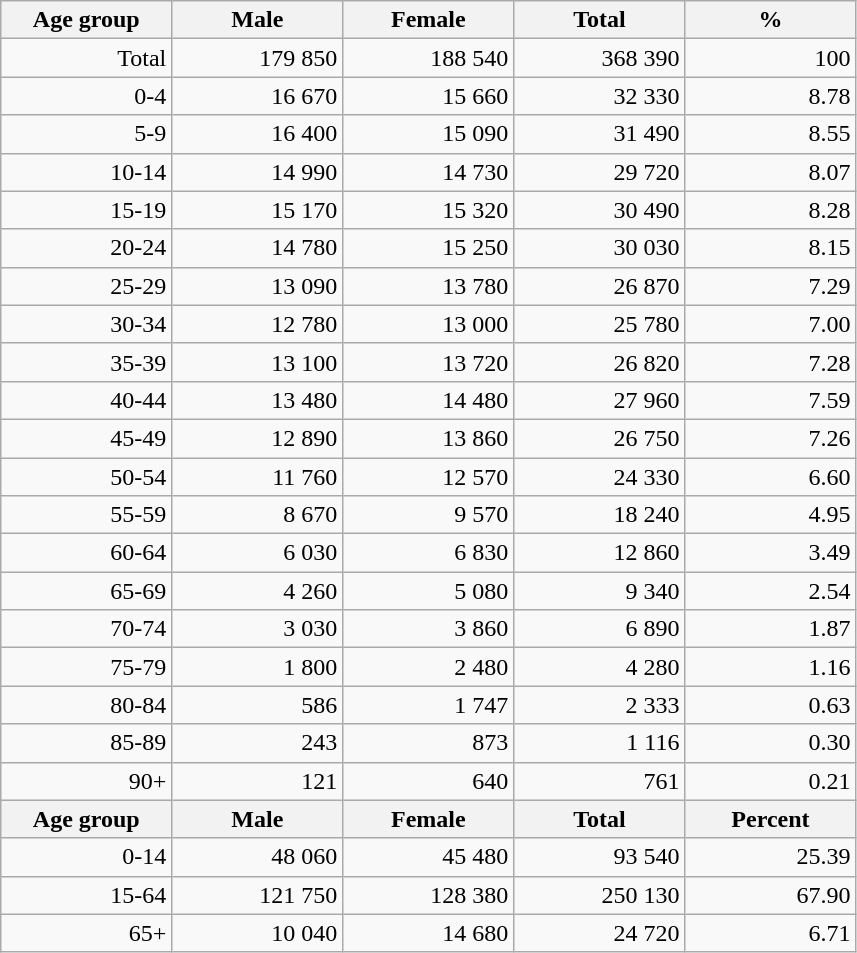<table class="wikitable">
<tr>
<th style="width:80pt;">Age group</th>
<th style="width:80pt;">Male</th>
<th style="width:80pt;">Female</th>
<th style="width:80pt;">Total</th>
<th style="width:80pt;">%</th>
</tr>
<tr style="text-align:right;">
<td>Total</td>
<td>179 850</td>
<td>188 540</td>
<td>368 390</td>
<td>100</td>
</tr>
<tr style="text-align:right;">
<td>0-4</td>
<td>16 670</td>
<td>15 660</td>
<td>32 330</td>
<td>8.78</td>
</tr>
<tr style="text-align:right;">
<td>5-9</td>
<td>16 400</td>
<td>15 090</td>
<td>31 490</td>
<td>8.55</td>
</tr>
<tr style="text-align:right;">
<td>10-14</td>
<td>14 990</td>
<td>14 730</td>
<td>29 720</td>
<td>8.07</td>
</tr>
<tr style="text-align:right;">
<td>15-19</td>
<td>15 170</td>
<td>15 320</td>
<td>30 490</td>
<td>8.28</td>
</tr>
<tr style="text-align:right;">
<td>20-24</td>
<td>14 780</td>
<td>15 250</td>
<td>30 030</td>
<td>8.15</td>
</tr>
<tr style="text-align:right;">
<td>25-29</td>
<td>13 090</td>
<td>13 780</td>
<td>26 870</td>
<td>7.29</td>
</tr>
<tr style="text-align:right;">
<td>30-34</td>
<td>12 780</td>
<td>13 000</td>
<td>25 780</td>
<td>7.00</td>
</tr>
<tr style="text-align:right;">
<td>35-39</td>
<td>13 100</td>
<td>13 720</td>
<td>26 820</td>
<td>7.28</td>
</tr>
<tr style="text-align:right;">
<td>40-44</td>
<td>13 480</td>
<td>14 480</td>
<td>27 960</td>
<td>7.59</td>
</tr>
<tr style="text-align:right;">
<td>45-49</td>
<td>12 890</td>
<td>13 860</td>
<td>26 750</td>
<td>7.26</td>
</tr>
<tr style="text-align:right;">
<td>50-54</td>
<td>11 760</td>
<td>12 570</td>
<td>24 330</td>
<td>6.60</td>
</tr>
<tr style="text-align:right;">
<td>55-59</td>
<td>8 670</td>
<td>9 570</td>
<td>18 240</td>
<td>4.95</td>
</tr>
<tr style="text-align:right;">
<td>60-64</td>
<td>6 030</td>
<td>6 830</td>
<td>12 860</td>
<td>3.49</td>
</tr>
<tr style="text-align:right;">
<td>65-69</td>
<td>4 260</td>
<td>5 080</td>
<td>9 340</td>
<td>2.54</td>
</tr>
<tr style="text-align:right;">
<td>70-74</td>
<td>3 030</td>
<td>3 860</td>
<td>6 890</td>
<td>1.87</td>
</tr>
<tr style="text-align:right;">
<td>75-79</td>
<td>1 800</td>
<td>2 480</td>
<td>4 280</td>
<td>1.16</td>
</tr>
<tr style="text-align:right;">
<td>80-84</td>
<td>586</td>
<td>1 747</td>
<td>2 333</td>
<td>0.63</td>
</tr>
<tr style="text-align:right;">
<td>85-89</td>
<td>243</td>
<td>873</td>
<td>1 116</td>
<td>0.30</td>
</tr>
<tr style="text-align:right;">
<td>90+</td>
<td>121</td>
<td>640</td>
<td>761</td>
<td>0.21</td>
</tr>
<tr>
<th style="width:50px;">Age group</th>
<th style="width:80pt;">Male</th>
<th style="width:80px;">Female</th>
<th style="width:80px;">Total</th>
<th style="width:50px;">Percent</th>
</tr>
<tr style="text-align:right;">
<td>0-14</td>
<td>48 060</td>
<td>45 480</td>
<td>93 540</td>
<td>25.39</td>
</tr>
<tr style="text-align:right;">
<td>15-64</td>
<td>121 750</td>
<td>128 380</td>
<td>250 130</td>
<td>67.90</td>
</tr>
<tr style="text-align:right;">
<td>65+</td>
<td>10 040</td>
<td>14 680</td>
<td>24 720</td>
<td>6.71</td>
</tr>
</table>
